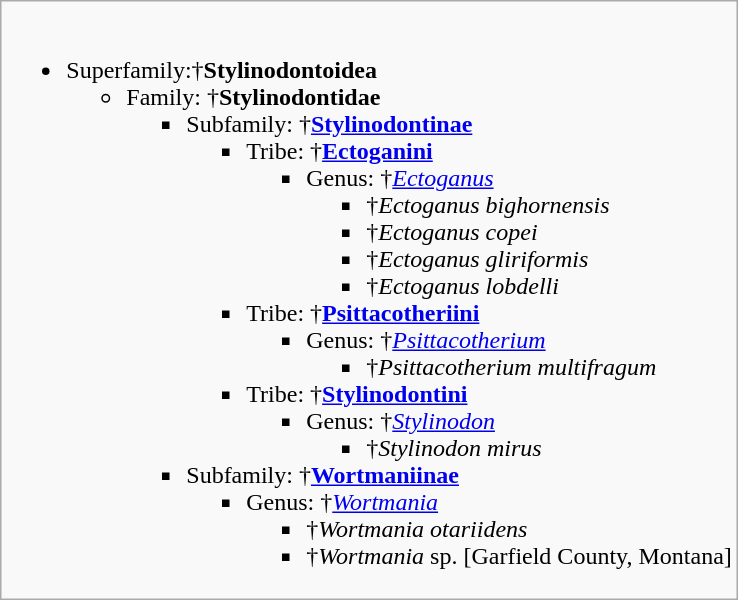<table class="wikitable">
<tr style="vertical-align:top;">
<td><br><ul><li>Superfamily:†<strong>Stylinodontoidea</strong> <ul><li>Family: †<strong>Stylinodontidae</strong> <ul><li>Subfamily: †<strong><a href='#'>Stylinodontinae</a></strong> <ul><li>Tribe: †<strong><a href='#'>Ectoganini</a></strong> <ul><li>Genus: †<em><a href='#'>Ectoganus</a></em> <ul><li>†<em>Ectoganus bighornensis</em> </li><li>†<em>Ectoganus copei</em> </li><li>†<em>Ectoganus gliriformis</em> </li><li>†<em>Ectoganus lobdelli</em> </li></ul></li></ul></li><li>Tribe: †<strong><a href='#'>Psittacotheriini</a></strong> <ul><li>Genus: †<em><a href='#'>Psittacotherium</a></em> <ul><li>†<em>Psittacotherium multifragum</em> </li></ul></li></ul></li><li>Tribe: †<strong><a href='#'>Stylinodontini</a></strong> <ul><li>Genus: †<em><a href='#'>Stylinodon</a></em> <ul><li>†<em>Stylinodon mirus</em> </li></ul></li></ul></li></ul></li><li>Subfamily: †<strong><a href='#'>Wortmaniinae</a></strong> <ul><li>Genus: †<em><a href='#'>Wortmania</a></em> <ul><li>†<em>Wortmania otariidens</em> </li><li>†<em>Wortmania</em> sp. [Garfield County, Montana] </li></ul></li></ul></li></ul></li></ul></li></ul></td>
</tr>
</table>
